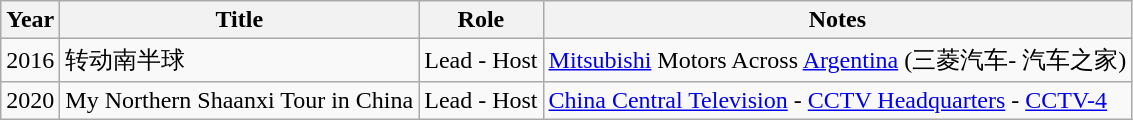<table class="wikitable">
<tr>
<th>Year</th>
<th>Title</th>
<th>Role</th>
<th>Notes</th>
</tr>
<tr>
<td>2016</td>
<td>转动南半球</td>
<td>Lead - Host</td>
<td><a href='#'>Mitsubishi</a> Motors Across <a href='#'>Argentina</a> (三菱汽车- 汽车之家) </td>
</tr>
<tr>
<td>2020</td>
<td>My Northern Shaanxi Tour in China</td>
<td>Lead - Host</td>
<td><a href='#'>China Central Television</a> - <a href='#'>CCTV Headquarters</a> - <a href='#'>CCTV-4</a></td>
</tr>
</table>
